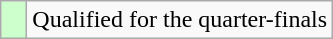<table class="wikitable">
<tr>
<td width=10px bgcolor="#ccffcc"></td>
<td>Qualified for the quarter-finals</td>
</tr>
</table>
